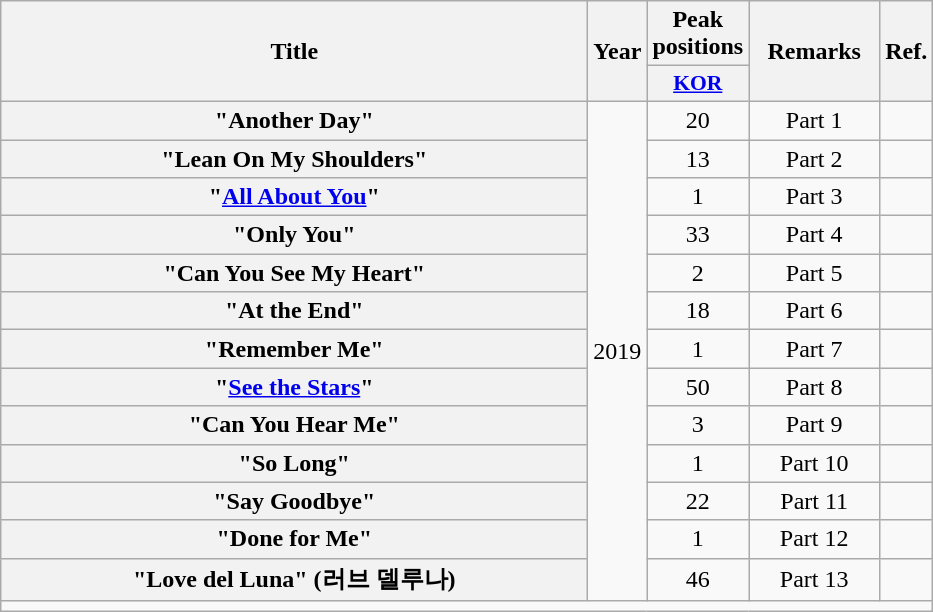<table class="wikitable plainrowheaders" style="text-align:center">
<tr>
<th scope="col" rowspan="2" style="width:24em">Title</th>
<th scope="col" rowspan="2" style="width:2em">Year</th>
<th scope="col" colspan="1">Peak<br>positions</th>
<th scope="col" rowspan="2" style="width:5em">Remarks</th>
<th rowspan="2">Ref.</th>
</tr>
<tr>
<th scope="col" style="width:2.5em;font-size:90%"><a href='#'>KOR</a></th>
</tr>
<tr>
<th scope="row">"Another Day" </th>
<td rowspan="13">2019</td>
<td>20</td>
<td>Part 1</td>
<td></td>
</tr>
<tr>
<th scope="row">"Lean On My Shoulders" </th>
<td>13</td>
<td>Part 2</td>
<td></td>
</tr>
<tr>
<th scope="row">"<a href='#'>All About You</a>" </th>
<td>1</td>
<td>Part 3</td>
<td></td>
</tr>
<tr>
<th scope="row">"Only You" </th>
<td>33</td>
<td>Part 4</td>
<td></td>
</tr>
<tr>
<th scope="row">"Can You See My Heart" </th>
<td>2</td>
<td>Part 5</td>
<td></td>
</tr>
<tr>
<th scope="row">"At the End" </th>
<td>18</td>
<td>Part 6</td>
<td></td>
</tr>
<tr>
<th scope="row">"Remember Me" </th>
<td>1</td>
<td>Part 7</td>
<td></td>
</tr>
<tr>
<th scope="row">"<a href='#'>See the Stars</a>" </th>
<td>50</td>
<td>Part 8</td>
<td></td>
</tr>
<tr>
<th scope="row">"Can You Hear Me" </th>
<td>3</td>
<td>Part 9</td>
<td></td>
</tr>
<tr>
<th scope="row">"So Long" </th>
<td>1</td>
<td>Part 10</td>
<td></td>
</tr>
<tr>
<th scope="row">"Say Goodbye" </th>
<td>22</td>
<td>Part 11</td>
<td></td>
</tr>
<tr>
<th scope="row">"Done for Me" </th>
<td>1</td>
<td>Part 12</td>
<td></td>
</tr>
<tr>
<th scope="row">"Love del Luna" (러브 델루나) </th>
<td>46</td>
<td>Part 13</td>
<td></td>
</tr>
<tr>
<td colspan="9"></td>
</tr>
</table>
